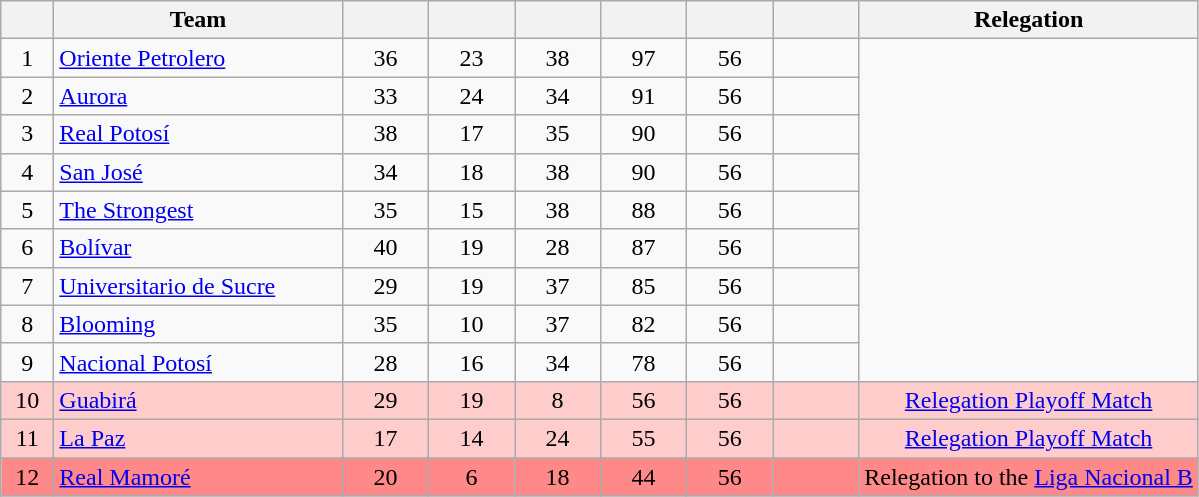<table class="wikitable" style="text-align: center;">
<tr>
<th width=28><br></th>
<th width=185>Team</th>
<th width=50></th>
<th width=50></th>
<th width=50></th>
<th width=50></th>
<th width=50></th>
<th width=50><br></th>
<th>Relegation</th>
</tr>
<tr>
<td>1</td>
<td align="left"><a href='#'>Oriente Petrolero</a></td>
<td>36</td>
<td>23</td>
<td>38</td>
<td>97</td>
<td>56</td>
<td><strong></strong></td>
</tr>
<tr>
<td>2</td>
<td align="left"><a href='#'>Aurora</a></td>
<td>33</td>
<td>24</td>
<td>34</td>
<td>91</td>
<td>56</td>
<td><strong></strong></td>
</tr>
<tr>
<td>3</td>
<td align="left"><a href='#'>Real Potosí</a></td>
<td>38</td>
<td>17</td>
<td>35</td>
<td>90</td>
<td>56</td>
<td><strong></strong></td>
</tr>
<tr>
<td>4</td>
<td align="left"><a href='#'>San José</a></td>
<td>34</td>
<td>18</td>
<td>38</td>
<td>90</td>
<td>56</td>
<td><strong></strong></td>
</tr>
<tr>
<td>5</td>
<td align="left"><a href='#'>The Strongest</a></td>
<td>35</td>
<td>15</td>
<td>38</td>
<td>88</td>
<td>56</td>
<td><strong></strong></td>
</tr>
<tr>
<td>6</td>
<td align="left"><a href='#'>Bolívar</a></td>
<td>40</td>
<td>19</td>
<td>28</td>
<td>87</td>
<td>56</td>
<td><strong></strong></td>
</tr>
<tr>
<td>7</td>
<td align="left"><a href='#'>Universitario de Sucre</a></td>
<td>29</td>
<td>19</td>
<td>37</td>
<td>85</td>
<td>56</td>
<td><strong></strong></td>
</tr>
<tr>
<td>8</td>
<td align="left"><a href='#'>Blooming</a></td>
<td>35</td>
<td>10</td>
<td>37</td>
<td>82</td>
<td>56</td>
<td><strong></strong></td>
</tr>
<tr>
<td>9</td>
<td align="left"><a href='#'>Nacional Potosí</a></td>
<td>28</td>
<td>16</td>
<td>34</td>
<td>78</td>
<td>56</td>
<td><strong></strong></td>
</tr>
<tr bgcolor=#FFCCCC>
<td>10</td>
<td align="left"><a href='#'>Guabirá</a></td>
<td>29</td>
<td>19</td>
<td>8</td>
<td>56</td>
<td>56</td>
<td><strong></strong></td>
<td rowspan=1><a href='#'>Relegation Playoff Match</a></td>
</tr>
<tr bgcolor=#FFCCCC>
<td>11</td>
<td align="left"><a href='#'>La Paz</a></td>
<td>17</td>
<td>14</td>
<td>24</td>
<td>55</td>
<td>56</td>
<td><strong></strong></td>
<td rowspan=1><a href='#'>Relegation Playoff Match</a></td>
</tr>
<tr bgcolor=#FF8888>
<td>12</td>
<td align="left"><a href='#'>Real Mamoré</a></td>
<td>20</td>
<td>6</td>
<td>18</td>
<td>44</td>
<td>56</td>
<td><strong></strong></td>
<td rowspan=1>Relegation to the <a href='#'>Liga Nacional B</a></td>
</tr>
<tr>
</tr>
</table>
